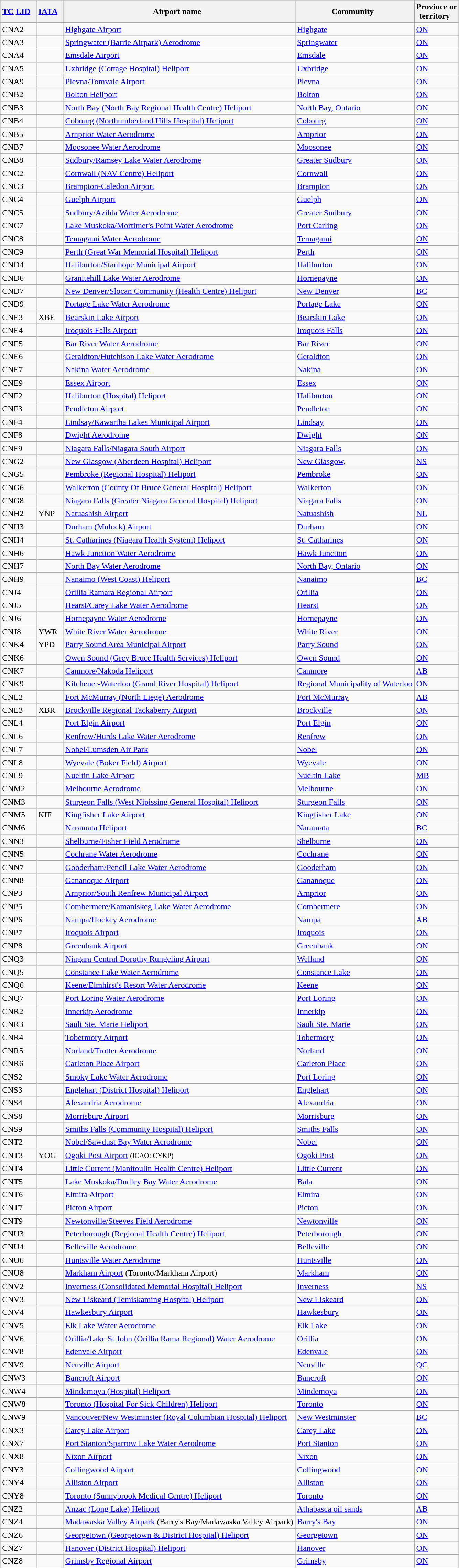<table class="wikitable" style="width:auto;">
<tr>
<th width="*"><a href='#'>TC</a> <a href='#'>LID</a>  </th>
<th width="*"><a href='#'>IATA</a>  </th>
<th width="*">Airport name  </th>
<th width="*">Community  </th>
<th width="*">Province or<br>territory  </th>
</tr>
<tr>
<td>CNA2</td>
<td></td>
<td><a href='#'>Highgate Airport</a></td>
<td><a href='#'>Highgate</a></td>
<td><a href='#'>ON</a></td>
</tr>
<tr>
<td>CNA3</td>
<td></td>
<td><a href='#'>Springwater (Barrie Airpark) Aerodrome</a></td>
<td><a href='#'>Springwater</a></td>
<td><a href='#'>ON</a></td>
</tr>
<tr>
<td>CNA4</td>
<td></td>
<td><a href='#'>Emsdale Airport</a></td>
<td><a href='#'>Emsdale</a></td>
<td><a href='#'>ON</a></td>
</tr>
<tr>
<td>CNA5</td>
<td></td>
<td><a href='#'>Uxbridge (Cottage Hospital) Heliport</a></td>
<td><a href='#'>Uxbridge</a></td>
<td><a href='#'>ON</a></td>
</tr>
<tr>
<td>CNA9</td>
<td></td>
<td><a href='#'>Plevna/Tomvale Airport</a></td>
<td><a href='#'>Plevna</a></td>
<td><a href='#'>ON</a></td>
</tr>
<tr>
<td>CNB2</td>
<td></td>
<td><a href='#'>Bolton Heliport</a></td>
<td><a href='#'>Bolton</a></td>
<td><a href='#'>ON</a></td>
</tr>
<tr>
<td>CNB3</td>
<td></td>
<td><a href='#'>North Bay (North Bay Regional Health Centre) Heliport</a></td>
<td><a href='#'>North Bay, Ontario</a></td>
<td><a href='#'>ON</a></td>
</tr>
<tr>
<td>CNB4</td>
<td></td>
<td><a href='#'>Cobourg (Northumberland Hills Hospital) Heliport</a></td>
<td><a href='#'>Cobourg</a></td>
<td><a href='#'>ON</a></td>
</tr>
<tr>
<td>CNB5</td>
<td></td>
<td><a href='#'>Arnprior Water Aerodrome</a></td>
<td><a href='#'>Arnprior</a></td>
<td><a href='#'>ON</a></td>
</tr>
<tr>
<td>CNB7</td>
<td></td>
<td><a href='#'>Moosonee Water Aerodrome</a></td>
<td><a href='#'>Moosonee</a></td>
<td><a href='#'>ON</a></td>
</tr>
<tr>
<td>CNB8</td>
<td></td>
<td><a href='#'>Sudbury/Ramsey Lake Water Aerodrome</a></td>
<td><a href='#'>Greater Sudbury</a></td>
<td><a href='#'>ON</a></td>
</tr>
<tr>
<td>CNC2</td>
<td></td>
<td><a href='#'>Cornwall (NAV Centre) Heliport</a></td>
<td><a href='#'>Cornwall</a></td>
<td><a href='#'>ON</a></td>
</tr>
<tr>
<td>CNC3</td>
<td></td>
<td><a href='#'>Brampton-Caledon Airport</a></td>
<td><a href='#'>Brampton</a></td>
<td><a href='#'>ON</a></td>
</tr>
<tr>
<td>CNC4</td>
<td></td>
<td><a href='#'>Guelph Airport</a></td>
<td><a href='#'>Guelph</a></td>
<td><a href='#'>ON</a></td>
</tr>
<tr>
<td>CNC5</td>
<td></td>
<td><a href='#'>Sudbury/Azilda Water Aerodrome</a></td>
<td><a href='#'>Greater Sudbury</a></td>
<td><a href='#'>ON</a></td>
</tr>
<tr>
<td>CNC7</td>
<td></td>
<td><a href='#'>Lake Muskoka/Mortimer's Point Water Aerodrome</a></td>
<td><a href='#'>Port Carling</a></td>
<td><a href='#'>ON</a></td>
</tr>
<tr>
<td>CNC8</td>
<td></td>
<td><a href='#'>Temagami Water Aerodrome</a></td>
<td><a href='#'>Temagami</a></td>
<td><a href='#'>ON</a></td>
</tr>
<tr>
<td>CNC9</td>
<td></td>
<td><a href='#'>Perth (Great War Memorial Hospital) Heliport</a></td>
<td><a href='#'>Perth</a></td>
<td><a href='#'>ON</a></td>
</tr>
<tr>
<td>CND4</td>
<td></td>
<td><a href='#'>Haliburton/Stanhope Municipal Airport</a></td>
<td><a href='#'>Haliburton</a></td>
<td><a href='#'>ON</a></td>
</tr>
<tr>
<td>CND6</td>
<td></td>
<td><a href='#'>Granitehill Lake Water Aerodrome</a></td>
<td><a href='#'>Hornepayne</a></td>
<td><a href='#'>ON</a></td>
</tr>
<tr>
<td>CND7</td>
<td></td>
<td><a href='#'>New Denver/Slocan Community (Health Centre) Heliport</a></td>
<td><a href='#'>New Denver</a></td>
<td><a href='#'>BC</a></td>
</tr>
<tr>
<td>CND9</td>
<td></td>
<td><a href='#'>Portage Lake Water Aerodrome</a></td>
<td><a href='#'>Portage Lake</a></td>
<td><a href='#'>ON</a></td>
</tr>
<tr>
<td>CNE3</td>
<td>XBE</td>
<td><a href='#'>Bearskin Lake Airport</a></td>
<td><a href='#'>Bearskin Lake</a></td>
<td><a href='#'>ON</a></td>
</tr>
<tr>
<td>CNE4</td>
<td></td>
<td><a href='#'>Iroquois Falls Airport</a></td>
<td><a href='#'>Iroquois Falls</a></td>
<td><a href='#'>ON</a></td>
</tr>
<tr>
<td>CNE5</td>
<td></td>
<td><a href='#'>Bar River Water Aerodrome</a></td>
<td><a href='#'>Bar River</a></td>
<td><a href='#'>ON</a></td>
</tr>
<tr>
<td>CNE6</td>
<td></td>
<td><a href='#'>Geraldton/Hutchison Lake Water Aerodrome</a></td>
<td><a href='#'>Geraldton</a></td>
<td><a href='#'>ON</a></td>
</tr>
<tr>
<td>CNE7</td>
<td></td>
<td><a href='#'>Nakina Water Aerodrome</a></td>
<td><a href='#'>Nakina</a></td>
<td><a href='#'>ON</a></td>
</tr>
<tr>
<td>CNE9</td>
<td></td>
<td><a href='#'>Essex Airport</a></td>
<td><a href='#'>Essex</a></td>
<td><a href='#'>ON</a></td>
</tr>
<tr>
<td>CNF2</td>
<td></td>
<td><a href='#'>Haliburton (Hospital) Heliport</a></td>
<td><a href='#'>Haliburton</a></td>
<td><a href='#'>ON</a></td>
</tr>
<tr>
<td>CNF3</td>
<td></td>
<td><a href='#'>Pendleton Airport</a></td>
<td><a href='#'>Pendleton</a></td>
<td><a href='#'>ON</a></td>
</tr>
<tr>
<td>CNF4</td>
<td></td>
<td><a href='#'>Lindsay/Kawartha Lakes Municipal Airport</a></td>
<td><a href='#'>Lindsay</a></td>
<td><a href='#'>ON</a></td>
</tr>
<tr>
<td>CNF8</td>
<td></td>
<td><a href='#'>Dwight Aerodrome</a></td>
<td><a href='#'>Dwight</a></td>
<td><a href='#'>ON</a></td>
</tr>
<tr>
<td>CNF9</td>
<td></td>
<td><a href='#'>Niagara Falls/Niagara South Airport</a></td>
<td><a href='#'>Niagara Falls</a></td>
<td><a href='#'>ON</a></td>
</tr>
<tr>
<td>CNG2</td>
<td></td>
<td><a href='#'>New Glasgow (Aberdeen Hospital) Heliport</a></td>
<td><a href='#'>New Glasgow</a>,</td>
<td><a href='#'>NS</a></td>
</tr>
<tr>
<td>CNG5</td>
<td></td>
<td><a href='#'>Pembroke (Regional Hospital) Heliport</a></td>
<td><a href='#'>Pembroke</a></td>
<td><a href='#'>ON</a></td>
</tr>
<tr>
<td>CNG6</td>
<td></td>
<td><a href='#'>Walkerton (County Of Bruce General Hospital) Heliport</a></td>
<td><a href='#'>Walkerton</a></td>
<td><a href='#'>ON</a></td>
</tr>
<tr>
<td>CNG8</td>
<td></td>
<td><a href='#'>Niagara Falls (Greater Niagara General Hospital) Heliport</a></td>
<td><a href='#'>Niagara Falls</a></td>
<td><a href='#'>ON</a></td>
</tr>
<tr>
<td>CNH2</td>
<td>YNP</td>
<td><a href='#'>Natuashish Airport</a></td>
<td><a href='#'>Natuashish</a></td>
<td><a href='#'>NL</a></td>
</tr>
<tr>
<td>CNH3</td>
<td></td>
<td><a href='#'>Durham (Mulock) Airport</a></td>
<td><a href='#'>Durham</a></td>
<td><a href='#'>ON</a></td>
</tr>
<tr>
<td>CNH4</td>
<td></td>
<td><a href='#'>St. Catharines (Niagara Health System) Heliport</a></td>
<td><a href='#'>St. Catharines</a></td>
<td><a href='#'>ON</a></td>
</tr>
<tr>
<td>CNH6</td>
<td></td>
<td><a href='#'>Hawk Junction Water Aerodrome</a></td>
<td><a href='#'>Hawk Junction</a></td>
<td><a href='#'>ON</a></td>
</tr>
<tr>
<td>CNH7</td>
<td></td>
<td><a href='#'>North Bay Water Aerodrome</a></td>
<td><a href='#'>North Bay, Ontario</a></td>
<td><a href='#'>ON</a></td>
</tr>
<tr>
<td>CNH9</td>
<td></td>
<td><a href='#'>Nanaimo (West Coast) Heliport</a></td>
<td><a href='#'>Nanaimo</a></td>
<td><a href='#'>BC</a></td>
</tr>
<tr>
<td>CNJ4</td>
<td></td>
<td><a href='#'>Orillia Ramara Regional Airport</a></td>
<td><a href='#'>Orillia</a></td>
<td><a href='#'>ON</a></td>
</tr>
<tr>
<td>CNJ5</td>
<td></td>
<td><a href='#'>Hearst/Carey Lake Water Aerodrome</a></td>
<td><a href='#'>Hearst</a></td>
<td><a href='#'>ON</a></td>
</tr>
<tr>
<td>CNJ6</td>
<td></td>
<td><a href='#'>Hornepayne Water Aerodrome</a></td>
<td><a href='#'>Hornepayne</a></td>
<td><a href='#'>ON</a></td>
</tr>
<tr>
<td>CNJ8</td>
<td>YWR</td>
<td><a href='#'>White River Water Aerodrome</a></td>
<td><a href='#'>White River</a></td>
<td><a href='#'>ON</a></td>
</tr>
<tr>
<td>CNK4</td>
<td>YPD</td>
<td><a href='#'>Parry Sound Area Municipal Airport</a></td>
<td><a href='#'>Parry Sound</a></td>
<td><a href='#'>ON</a></td>
</tr>
<tr>
<td>CNK6</td>
<td></td>
<td><a href='#'>Owen Sound (Grey Bruce Health Services) Heliport</a></td>
<td><a href='#'>Owen Sound</a></td>
<td><a href='#'>ON</a></td>
</tr>
<tr>
<td>CNK7</td>
<td></td>
<td><a href='#'>Canmore/Nakoda Heliport</a></td>
<td><a href='#'>Canmore</a></td>
<td><a href='#'>AB</a></td>
</tr>
<tr>
<td>CNK9</td>
<td></td>
<td><a href='#'>Kitchener-Waterloo (Grand River Hospital) Heliport</a></td>
<td><a href='#'>Regional Municipality of Waterloo</a></td>
<td><a href='#'>ON</a></td>
</tr>
<tr>
<td>CNL2</td>
<td></td>
<td><a href='#'>Fort McMurray (North Liege) Aerodrome</a></td>
<td><a href='#'>Fort McMurray</a></td>
<td><a href='#'>AB</a></td>
</tr>
<tr>
<td>CNL3</td>
<td>XBR</td>
<td><a href='#'>Brockville Regional Tackaberry Airport</a></td>
<td><a href='#'>Brockville</a></td>
<td><a href='#'>ON</a></td>
</tr>
<tr>
<td>CNL4</td>
<td></td>
<td><a href='#'>Port Elgin Airport</a></td>
<td><a href='#'>Port Elgin</a></td>
<td><a href='#'>ON</a></td>
</tr>
<tr>
<td>CNL6</td>
<td></td>
<td><a href='#'>Renfrew/Hurds Lake Water Aerodrome</a></td>
<td><a href='#'>Renfrew</a></td>
<td><a href='#'>ON</a></td>
</tr>
<tr>
<td>CNL7</td>
<td></td>
<td><a href='#'>Nobel/Lumsden Air Park</a></td>
<td><a href='#'>Nobel</a></td>
<td><a href='#'>ON</a></td>
</tr>
<tr>
<td>CNL8</td>
<td></td>
<td><a href='#'>Wyevale (Boker Field) Airport</a></td>
<td><a href='#'>Wyevale</a></td>
<td><a href='#'>ON</a></td>
</tr>
<tr>
<td>CNL9</td>
<td></td>
<td><a href='#'>Nueltin Lake Airport</a></td>
<td><a href='#'>Nueltin Lake</a></td>
<td><a href='#'>MB</a></td>
</tr>
<tr>
<td>CNM2</td>
<td></td>
<td><a href='#'>Melbourne Aerodrome</a></td>
<td><a href='#'>Melbourne</a></td>
<td><a href='#'>ON</a></td>
</tr>
<tr>
<td>CNM3</td>
<td></td>
<td><a href='#'>Sturgeon Falls (West Nipissing General Hospital) Heliport</a></td>
<td><a href='#'>Sturgeon Falls</a></td>
<td><a href='#'>ON</a></td>
</tr>
<tr>
<td>CNM5</td>
<td>KIF</td>
<td><a href='#'>Kingfisher Lake Airport</a></td>
<td><a href='#'>Kingfisher Lake</a></td>
<td><a href='#'>ON</a></td>
</tr>
<tr>
<td>CNM6</td>
<td></td>
<td><a href='#'>Naramata Heliport</a></td>
<td><a href='#'>Naramata</a></td>
<td><a href='#'>BC</a></td>
</tr>
<tr>
<td>CNN3</td>
<td></td>
<td><a href='#'>Shelburne/Fisher Field Aerodrome</a></td>
<td><a href='#'>Shelburne</a></td>
<td><a href='#'>ON</a></td>
</tr>
<tr>
<td>CNN5</td>
<td></td>
<td><a href='#'>Cochrane Water Aerodrome</a></td>
<td><a href='#'>Cochrane</a></td>
<td><a href='#'>ON</a></td>
</tr>
<tr>
<td>CNN7</td>
<td></td>
<td><a href='#'>Gooderham/Pencil Lake Water Aerodrome</a></td>
<td><a href='#'>Gooderham</a></td>
<td><a href='#'>ON</a></td>
</tr>
<tr>
<td>CNN8</td>
<td></td>
<td><a href='#'>Gananoque Airport</a></td>
<td><a href='#'>Gananoque</a></td>
<td><a href='#'>ON</a></td>
</tr>
<tr>
<td>CNP3</td>
<td></td>
<td><a href='#'>Arnprior/South Renfrew Municipal Airport</a></td>
<td><a href='#'>Arnprior</a></td>
<td><a href='#'>ON</a></td>
</tr>
<tr>
<td>CNP5</td>
<td></td>
<td><a href='#'>Combermere/Kamaniskeg Lake Water Aerodrome</a></td>
<td><a href='#'>Combermere</a></td>
<td><a href='#'>ON</a></td>
</tr>
<tr>
<td>CNP6</td>
<td></td>
<td><a href='#'>Nampa/Hockey Aerodrome</a></td>
<td><a href='#'>Nampa</a></td>
<td><a href='#'>AB</a></td>
</tr>
<tr>
<td>CNP7</td>
<td></td>
<td><a href='#'>Iroquois Airport</a></td>
<td><a href='#'>Iroquois</a></td>
<td><a href='#'>ON</a></td>
</tr>
<tr>
<td>CNP8</td>
<td></td>
<td><a href='#'>Greenbank Airport</a></td>
<td><a href='#'>Greenbank</a></td>
<td><a href='#'>ON</a></td>
</tr>
<tr>
<td>CNQ3</td>
<td></td>
<td><a href='#'>Niagara Central Dorothy Rungeling Airport</a></td>
<td><a href='#'>Welland</a></td>
<td><a href='#'>ON</a></td>
</tr>
<tr>
<td>CNQ5</td>
<td></td>
<td><a href='#'>Constance Lake Water Aerodrome</a></td>
<td><a href='#'>Constance Lake</a></td>
<td><a href='#'>ON</a></td>
</tr>
<tr>
<td>CNQ6</td>
<td></td>
<td><a href='#'>Keene/Elmhirst's Resort Water Aerodrome</a></td>
<td><a href='#'>Keene</a></td>
<td><a href='#'>ON</a></td>
</tr>
<tr>
<td>CNQ7</td>
<td></td>
<td><a href='#'>Port Loring Water Aerodrome</a></td>
<td><a href='#'>Port Loring</a></td>
<td><a href='#'>ON</a></td>
</tr>
<tr>
<td>CNR2</td>
<td></td>
<td><a href='#'>Innerkip Aerodrome</a></td>
<td><a href='#'>Innerkip</a></td>
<td><a href='#'>ON</a></td>
</tr>
<tr>
<td>CNR3</td>
<td></td>
<td><a href='#'>Sault Ste. Marie Heliport</a></td>
<td><a href='#'>Sault Ste. Marie</a></td>
<td><a href='#'>ON</a></td>
</tr>
<tr>
<td>CNR4</td>
<td></td>
<td><a href='#'>Tobermory Airport</a></td>
<td><a href='#'>Tobermory</a></td>
<td><a href='#'>ON</a></td>
</tr>
<tr>
<td>CNR5</td>
<td></td>
<td><a href='#'>Norland/Trotter Aerodrome</a></td>
<td><a href='#'>Norland</a></td>
<td><a href='#'>ON</a></td>
</tr>
<tr>
<td>CNR6</td>
<td></td>
<td><a href='#'>Carleton Place Airport</a></td>
<td><a href='#'>Carleton Place</a></td>
<td><a href='#'>ON</a></td>
</tr>
<tr>
<td>CNS2</td>
<td></td>
<td><a href='#'>Smoky Lake Water Aerodrome</a></td>
<td><a href='#'>Port Loring</a></td>
<td><a href='#'>ON</a></td>
</tr>
<tr>
<td>CNS3</td>
<td></td>
<td><a href='#'>Englehart (District Hospital) Heliport</a></td>
<td><a href='#'>Englehart</a></td>
<td><a href='#'>ON</a></td>
</tr>
<tr>
<td>CNS4</td>
<td></td>
<td><a href='#'>Alexandria Aerodrome</a></td>
<td><a href='#'>Alexandria</a></td>
<td><a href='#'>ON</a></td>
</tr>
<tr>
<td>CNS8</td>
<td></td>
<td><a href='#'>Morrisburg Airport</a></td>
<td><a href='#'>Morrisburg</a></td>
<td><a href='#'>ON</a></td>
</tr>
<tr>
<td>CNS9</td>
<td></td>
<td><a href='#'>Smiths Falls (Community Hospital) Heliport</a></td>
<td><a href='#'>Smiths Falls</a></td>
<td><a href='#'>ON</a></td>
</tr>
<tr>
<td>CNT2</td>
<td></td>
<td><a href='#'>Nobel/Sawdust Bay Water Aerodrome</a></td>
<td><a href='#'>Nobel</a></td>
<td><a href='#'>ON</a></td>
</tr>
<tr>
<td>CNT3</td>
<td>YOG</td>
<td><a href='#'>Ogoki Post Airport</a> <small>(ICAO: CYKP)</small></td>
<td><a href='#'>Ogoki Post</a></td>
<td><a href='#'>ON</a></td>
</tr>
<tr>
<td>CNT4</td>
<td></td>
<td><a href='#'>Little Current (Manitoulin Health Centre) Heliport</a></td>
<td><a href='#'>Little Current</a></td>
<td><a href='#'>ON</a></td>
</tr>
<tr>
<td>CNT5</td>
<td></td>
<td><a href='#'>Lake Muskoka/Dudley Bay Water Aerodrome</a></td>
<td><a href='#'>Bala</a></td>
<td><a href='#'>ON</a></td>
</tr>
<tr>
<td>CNT6</td>
<td></td>
<td><a href='#'>Elmira Airport</a></td>
<td><a href='#'>Elmira</a></td>
<td><a href='#'>ON</a></td>
</tr>
<tr>
<td>CNT7</td>
<td></td>
<td><a href='#'>Picton Airport</a></td>
<td><a href='#'>Picton</a></td>
<td><a href='#'>ON</a></td>
</tr>
<tr>
<td>CNT9</td>
<td></td>
<td><a href='#'>Newtonville/Steeves Field Aerodrome</a></td>
<td><a href='#'>Newtonville</a></td>
<td><a href='#'>ON</a></td>
</tr>
<tr>
<td>CNU3</td>
<td></td>
<td><a href='#'>Peterborough (Regional Health Centre) Heliport</a></td>
<td><a href='#'>Peterborough</a></td>
<td><a href='#'>ON</a></td>
</tr>
<tr>
<td>CNU4</td>
<td></td>
<td><a href='#'>Belleville Aerodrome</a></td>
<td><a href='#'>Belleville</a></td>
<td><a href='#'>ON</a></td>
</tr>
<tr>
<td>CNU6</td>
<td></td>
<td><a href='#'>Huntsville Water Aerodrome</a></td>
<td><a href='#'>Huntsville</a></td>
<td><a href='#'>ON</a></td>
</tr>
<tr>
<td>CNU8</td>
<td></td>
<td><a href='#'>Markham Airport</a> (Toronto/Markham Airport)</td>
<td><a href='#'>Markham</a></td>
<td><a href='#'>ON</a></td>
</tr>
<tr>
<td>CNV2</td>
<td></td>
<td><a href='#'>Inverness (Consolidated Memorial Hospital) Heliport</a></td>
<td><a href='#'>Inverness</a></td>
<td><a href='#'>NS</a></td>
</tr>
<tr>
<td>CNV3</td>
<td></td>
<td><a href='#'>New Liskeard (Temiskaming Hospital) Heliport</a></td>
<td><a href='#'>New Liskeard</a></td>
<td><a href='#'>ON</a></td>
</tr>
<tr>
<td>CNV4</td>
<td></td>
<td><a href='#'>Hawkesbury Airport</a></td>
<td><a href='#'>Hawkesbury</a></td>
<td><a href='#'>ON</a></td>
</tr>
<tr>
<td>CNV5</td>
<td></td>
<td><a href='#'>Elk Lake Water Aerodrome</a></td>
<td><a href='#'>Elk Lake</a></td>
<td><a href='#'>ON</a></td>
</tr>
<tr>
<td>CNV6</td>
<td></td>
<td><a href='#'>Orillia/Lake St John (Orillia Rama Regional) Water Aerodrome</a></td>
<td><a href='#'>Orillia</a></td>
<td><a href='#'>ON</a></td>
</tr>
<tr>
<td>CNV8</td>
<td></td>
<td><a href='#'>Edenvale Airport</a></td>
<td><a href='#'>Edenvale</a></td>
<td><a href='#'>ON</a></td>
</tr>
<tr>
<td>CNV9</td>
<td></td>
<td><a href='#'>Neuville Airport</a></td>
<td><a href='#'>Neuville</a></td>
<td><a href='#'>QC</a></td>
</tr>
<tr>
<td>CNW3</td>
<td></td>
<td><a href='#'>Bancroft Airport</a></td>
<td><a href='#'>Bancroft</a></td>
<td><a href='#'>ON</a></td>
</tr>
<tr>
<td>CNW4</td>
<td></td>
<td><a href='#'>Mindemoya (Hospital) Heliport</a></td>
<td><a href='#'>Mindemoya</a></td>
<td><a href='#'>ON</a></td>
</tr>
<tr>
<td>CNW8</td>
<td></td>
<td><a href='#'>Toronto (Hospital For Sick Children) Heliport</a></td>
<td><a href='#'>Toronto</a></td>
<td><a href='#'>ON</a></td>
</tr>
<tr>
<td>CNW9</td>
<td></td>
<td><a href='#'>Vancouver/New Westminster (Royal Columbian Hospital) Heliport</a></td>
<td><a href='#'>New Westminster</a></td>
<td><a href='#'>BC</a></td>
</tr>
<tr>
<td>CNX3</td>
<td></td>
<td><a href='#'>Carey Lake Airport</a></td>
<td><a href='#'>Carey Lake</a></td>
<td><a href='#'>ON</a></td>
</tr>
<tr>
<td>CNX7</td>
<td></td>
<td><a href='#'>Port Stanton/Sparrow Lake Water Aerodrome</a></td>
<td><a href='#'>Port Stanton</a></td>
<td><a href='#'>ON</a></td>
</tr>
<tr>
<td>CNX8</td>
<td></td>
<td><a href='#'>Nixon Airport</a></td>
<td><a href='#'>Nixon</a></td>
<td><a href='#'>ON</a></td>
</tr>
<tr>
<td>CNY3</td>
<td></td>
<td><a href='#'>Collingwood Airport</a></td>
<td><a href='#'>Collingwood</a></td>
<td><a href='#'>ON</a></td>
</tr>
<tr>
<td>CNY4</td>
<td></td>
<td><a href='#'>Alliston Airport</a></td>
<td><a href='#'>Alliston</a></td>
<td><a href='#'>ON</a></td>
</tr>
<tr>
<td>CNY8</td>
<td></td>
<td><a href='#'>Toronto (Sunnybrook Medical Centre) Heliport</a></td>
<td><a href='#'>Toronto</a></td>
<td><a href='#'>ON</a></td>
</tr>
<tr>
<td>CNZ2</td>
<td></td>
<td><a href='#'>Anzac (Long Lake) Heliport</a></td>
<td><a href='#'>Athabasca oil sands</a></td>
<td><a href='#'>AB</a></td>
</tr>
<tr>
<td>CNZ4</td>
<td></td>
<td><a href='#'>Madawaska Valley Airpark</a> (Barry's Bay/Madawaska Valley Airpark)</td>
<td><a href='#'>Barry's Bay</a></td>
<td><a href='#'>ON</a></td>
</tr>
<tr>
<td>CNZ6</td>
<td></td>
<td><a href='#'>Georgetown (Georgetown & District Hospital) Heliport</a></td>
<td><a href='#'>Georgetown</a></td>
<td><a href='#'>ON</a></td>
</tr>
<tr>
<td>CNZ7</td>
<td></td>
<td><a href='#'>Hanover (District Hospital) Heliport</a></td>
<td><a href='#'>Hanover</a></td>
<td><a href='#'>ON</a></td>
</tr>
<tr>
<td>CNZ8</td>
<td></td>
<td><a href='#'>Grimsby Regional Airport</a></td>
<td><a href='#'>Grimsby</a></td>
<td><a href='#'>ON</a></td>
</tr>
</table>
